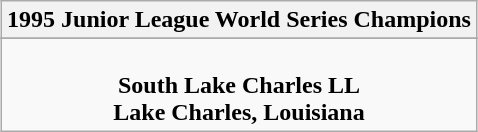<table class="wikitable" style="text-align: center; margin: 0 auto;">
<tr>
<th>1995 Junior League World Series Champions</th>
</tr>
<tr>
</tr>
<tr>
<td><br><strong>South Lake Charles LL</strong><br><strong>Lake Charles, Louisiana</strong></td>
</tr>
</table>
